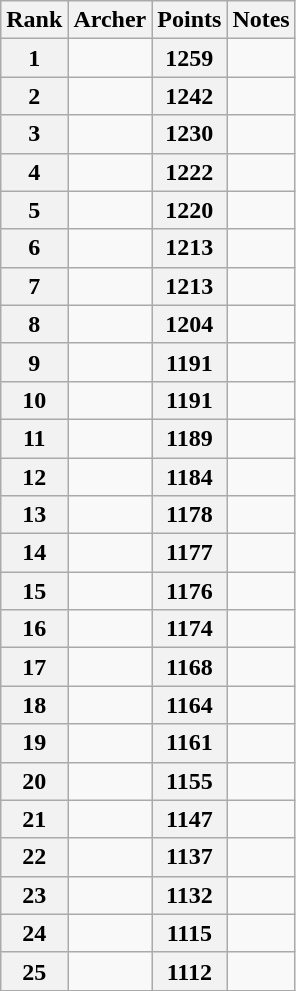<table class=wikitable>
<tr>
<th>Rank</th>
<th>Archer</th>
<th>Points</th>
<th>Notes</th>
</tr>
<tr>
<th>1</th>
<td></td>
<th>1259</th>
<td></td>
</tr>
<tr>
<th>2</th>
<td></td>
<th>1242</th>
<td></td>
</tr>
<tr>
<th>3</th>
<td></td>
<th>1230</th>
<td></td>
</tr>
<tr>
<th>4</th>
<td></td>
<th>1222</th>
<td></td>
</tr>
<tr>
<th>5</th>
<td></td>
<th>1220</th>
<td></td>
</tr>
<tr>
<th>6</th>
<td></td>
<th>1213</th>
<td></td>
</tr>
<tr>
<th>7</th>
<td></td>
<th>1213</th>
<td></td>
</tr>
<tr>
<th>8</th>
<td></td>
<th>1204</th>
<td></td>
</tr>
<tr>
<th>9</th>
<td></td>
<th>1191</th>
<td></td>
</tr>
<tr>
<th>10</th>
<td></td>
<th>1191</th>
<td></td>
</tr>
<tr>
<th>11</th>
<td></td>
<th>1189</th>
<td></td>
</tr>
<tr>
<th>12</th>
<td></td>
<th>1184</th>
<td></td>
</tr>
<tr>
<th>13</th>
<td></td>
<th>1178</th>
<td></td>
</tr>
<tr>
<th>14</th>
<td></td>
<th>1177</th>
<td></td>
</tr>
<tr>
<th>15</th>
<td></td>
<th>1176</th>
<td></td>
</tr>
<tr>
<th>16</th>
<td></td>
<th>1174</th>
<td></td>
</tr>
<tr>
<th>17</th>
<td></td>
<th>1168</th>
<td></td>
</tr>
<tr>
<th>18</th>
<td></td>
<th>1164</th>
<td></td>
</tr>
<tr>
<th>19</th>
<td></td>
<th>1161</th>
<td></td>
</tr>
<tr>
<th>20</th>
<td></td>
<th>1155</th>
<td></td>
</tr>
<tr>
<th>21</th>
<td></td>
<th>1147</th>
<td></td>
</tr>
<tr>
<th>22</th>
<td></td>
<th>1137</th>
<td></td>
</tr>
<tr>
<th>23</th>
<td></td>
<th>1132</th>
<td></td>
</tr>
<tr>
<th>24</th>
<td></td>
<th>1115</th>
<td></td>
</tr>
<tr>
<th>25</th>
<td></td>
<th>1112</th>
<td></td>
</tr>
</table>
